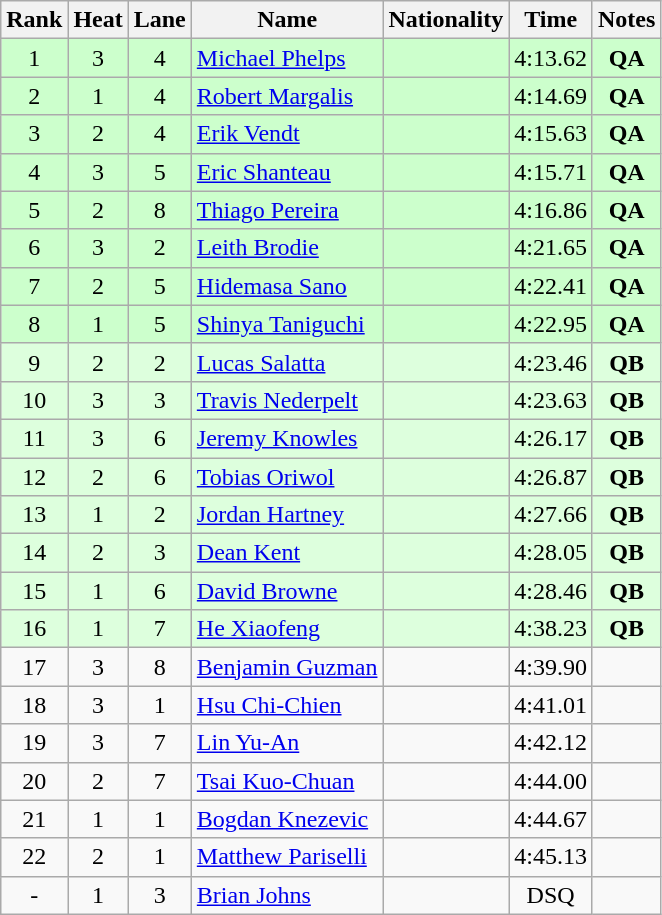<table class="wikitable sortable" style="text-align:center">
<tr>
<th>Rank</th>
<th>Heat</th>
<th>Lane</th>
<th>Name</th>
<th>Nationality</th>
<th>Time</th>
<th>Notes</th>
</tr>
<tr bgcolor=ccffcc>
<td>1</td>
<td>3</td>
<td>4</td>
<td align=left><a href='#'>Michael Phelps</a></td>
<td align=left></td>
<td>4:13.62</td>
<td><strong>QA</strong></td>
</tr>
<tr bgcolor=ccffcc>
<td>2</td>
<td>1</td>
<td>4</td>
<td align=left><a href='#'>Robert Margalis</a></td>
<td align=left></td>
<td>4:14.69</td>
<td><strong>QA</strong></td>
</tr>
<tr bgcolor=ccffcc>
<td>3</td>
<td>2</td>
<td>4</td>
<td align=left><a href='#'>Erik Vendt</a></td>
<td align=left></td>
<td>4:15.63</td>
<td><strong>QA</strong></td>
</tr>
<tr bgcolor=ccffcc>
<td>4</td>
<td>3</td>
<td>5</td>
<td align=left><a href='#'>Eric Shanteau</a></td>
<td align=left></td>
<td>4:15.71</td>
<td><strong>QA</strong></td>
</tr>
<tr bgcolor=ccffcc>
<td>5</td>
<td>2</td>
<td>8</td>
<td align=left><a href='#'>Thiago Pereira</a></td>
<td align=left></td>
<td>4:16.86</td>
<td><strong>QA</strong></td>
</tr>
<tr bgcolor=ccffcc>
<td>6</td>
<td>3</td>
<td>2</td>
<td align=left><a href='#'>Leith Brodie</a></td>
<td align=left></td>
<td>4:21.65</td>
<td><strong>QA</strong></td>
</tr>
<tr bgcolor=ccffcc>
<td>7</td>
<td>2</td>
<td>5</td>
<td align=left><a href='#'>Hidemasa Sano</a></td>
<td align=left></td>
<td>4:22.41</td>
<td><strong>QA</strong></td>
</tr>
<tr bgcolor=ccffcc>
<td>8</td>
<td>1</td>
<td>5</td>
<td align=left><a href='#'>Shinya Taniguchi</a></td>
<td align=left></td>
<td>4:22.95</td>
<td><strong>QA</strong></td>
</tr>
<tr bgcolor=ddffdd>
<td>9</td>
<td>2</td>
<td>2</td>
<td align=left><a href='#'>Lucas Salatta</a></td>
<td align=left></td>
<td>4:23.46</td>
<td><strong>QB</strong></td>
</tr>
<tr bgcolor=ddffdd>
<td>10</td>
<td>3</td>
<td>3</td>
<td align=left><a href='#'>Travis Nederpelt</a></td>
<td align=left></td>
<td>4:23.63</td>
<td><strong>QB</strong></td>
</tr>
<tr bgcolor=ddffdd>
<td>11</td>
<td>3</td>
<td>6</td>
<td align=left><a href='#'>Jeremy Knowles</a></td>
<td align=left></td>
<td>4:26.17</td>
<td><strong>QB</strong></td>
</tr>
<tr bgcolor=ddffdd>
<td>12</td>
<td>2</td>
<td>6</td>
<td align=left><a href='#'>Tobias Oriwol</a></td>
<td align=left></td>
<td>4:26.87</td>
<td><strong>QB</strong></td>
</tr>
<tr bgcolor=ddffdd>
<td>13</td>
<td>1</td>
<td>2</td>
<td align=left><a href='#'>Jordan Hartney</a></td>
<td align=left></td>
<td>4:27.66</td>
<td><strong>QB</strong></td>
</tr>
<tr bgcolor=ddffdd>
<td>14</td>
<td>2</td>
<td>3</td>
<td align=left><a href='#'>Dean Kent</a></td>
<td align=left></td>
<td>4:28.05</td>
<td><strong>QB</strong></td>
</tr>
<tr bgcolor=ddffdd>
<td>15</td>
<td>1</td>
<td>6</td>
<td align=left><a href='#'>David Browne</a></td>
<td align=left></td>
<td>4:28.46</td>
<td><strong>QB</strong></td>
</tr>
<tr bgcolor=ddffdd>
<td>16</td>
<td>1</td>
<td>7</td>
<td align=left><a href='#'>He Xiaofeng</a></td>
<td align=left></td>
<td>4:38.23</td>
<td><strong>QB</strong></td>
</tr>
<tr>
<td>17</td>
<td>3</td>
<td>8</td>
<td align=left><a href='#'>Benjamin Guzman</a></td>
<td align=left></td>
<td>4:39.90</td>
<td></td>
</tr>
<tr>
<td>18</td>
<td>3</td>
<td>1</td>
<td align=left><a href='#'>Hsu Chi-Chien</a></td>
<td align=left></td>
<td>4:41.01</td>
<td></td>
</tr>
<tr>
<td>19</td>
<td>3</td>
<td>7</td>
<td align=left><a href='#'>Lin Yu-An</a></td>
<td align=left></td>
<td>4:42.12</td>
<td></td>
</tr>
<tr>
<td>20</td>
<td>2</td>
<td>7</td>
<td align=left><a href='#'>Tsai Kuo-Chuan</a></td>
<td align=left></td>
<td>4:44.00</td>
<td></td>
</tr>
<tr>
<td>21</td>
<td>1</td>
<td>1</td>
<td align=left><a href='#'>Bogdan Knezevic</a></td>
<td align=left></td>
<td>4:44.67</td>
<td></td>
</tr>
<tr>
<td>22</td>
<td>2</td>
<td>1</td>
<td align=left><a href='#'>Matthew Pariselli</a></td>
<td align=left></td>
<td>4:45.13</td>
<td></td>
</tr>
<tr>
<td>-</td>
<td>1</td>
<td>3</td>
<td align=left><a href='#'>Brian Johns</a></td>
<td align=left></td>
<td>DSQ</td>
<td></td>
</tr>
</table>
